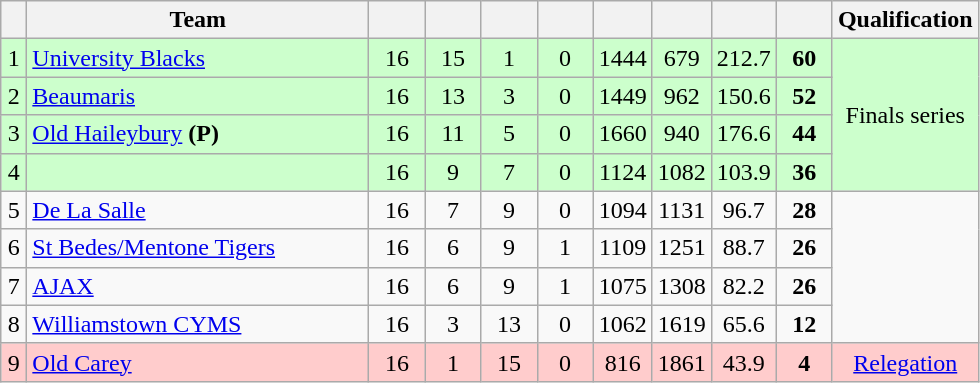<table class="wikitable" style="text-align:center; margin-bottom:0">
<tr>
<th style="width:10px"></th>
<th style="width:35%;">Team</th>
<th style="width:30px;"></th>
<th style="width:30px;"></th>
<th style="width:30px;"></th>
<th style="width:30px;"></th>
<th style="width:30px;"></th>
<th style="width:30px;"></th>
<th style="width:30px;"></th>
<th style="width:30px;"></th>
<th>Qualification</th>
</tr>
<tr style="background:#ccffcc;">
<td>1</td>
<td style="text-align:left;"><a href='#'>University Blacks</a></td>
<td>16</td>
<td>15</td>
<td>1</td>
<td>0</td>
<td>1444</td>
<td>679</td>
<td>212.7</td>
<td><strong>60</strong></td>
<td rowspan=4>Finals series</td>
</tr>
<tr style="background:#ccffcc;">
<td>2</td>
<td style="text-align:left;"><a href='#'>Beaumaris</a></td>
<td>16</td>
<td>13</td>
<td>3</td>
<td>0</td>
<td>1449</td>
<td>962</td>
<td>150.6</td>
<td><strong>52</strong></td>
</tr>
<tr style="background:#ccffcc;">
<td>3</td>
<td style="text-align:left;"><a href='#'>Old Haileybury</a> <strong>(P)</strong></td>
<td>16</td>
<td>11</td>
<td>5</td>
<td>0</td>
<td>1660</td>
<td>940</td>
<td>176.6</td>
<td><strong>44</strong></td>
</tr>
<tr style="background:#ccffcc;">
<td>4</td>
<td style="text-align:left;"></td>
<td>16</td>
<td>9</td>
<td>7</td>
<td>0</td>
<td>1124</td>
<td>1082</td>
<td>103.9</td>
<td><strong>36</strong></td>
</tr>
<tr>
<td>5</td>
<td style="text-align:left;"><a href='#'>De La Salle</a></td>
<td>16</td>
<td>7</td>
<td>9</td>
<td>0</td>
<td>1094</td>
<td>1131</td>
<td>96.7</td>
<td><strong>28</strong></td>
</tr>
<tr>
<td>6</td>
<td style="text-align:left;"><a href='#'>St Bedes/Mentone Tigers</a></td>
<td>16</td>
<td>6</td>
<td>9</td>
<td>1</td>
<td>1109</td>
<td>1251</td>
<td>88.7</td>
<td><strong>26</strong></td>
</tr>
<tr>
<td>7</td>
<td style="text-align:left;"><a href='#'>AJAX</a></td>
<td>16</td>
<td>6</td>
<td>9</td>
<td>1</td>
<td>1075</td>
<td>1308</td>
<td>82.2</td>
<td><strong>26</strong></td>
</tr>
<tr>
<td>8</td>
<td style="text-align:left;"><a href='#'>Williamstown CYMS</a></td>
<td>16</td>
<td>3</td>
<td>13</td>
<td>0</td>
<td>1062</td>
<td>1619</td>
<td>65.6</td>
<td><strong>12</strong></td>
</tr>
<tr style="background:#FFCCCC;">
<td>9</td>
<td style="text-align:left;"><a href='#'>Old Carey</a></td>
<td>16</td>
<td>1</td>
<td>15</td>
<td>0</td>
<td>816</td>
<td>1861</td>
<td>43.9</td>
<td><strong>4</strong></td>
<td><a href='#'>Relegation</a></td>
</tr>
</table>
